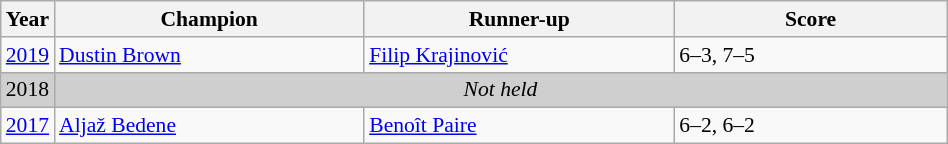<table class="wikitable" style="font-size:90%">
<tr>
<th>Year</th>
<th width="200">Champion</th>
<th width="200">Runner-up</th>
<th width="175">Score</th>
</tr>
<tr>
<td><a href='#'>2019</a></td>
<td> <a href='#'>Dustin Brown</a></td>
<td> <a href='#'>Filip Krajinović</a></td>
<td>6–3, 7–5</td>
</tr>
<tr>
<td style="background:#cfcfcf">2018</td>
<td colspan=3 align=center style="background:#cfcfcf"><em>Not held</em></td>
</tr>
<tr>
<td><a href='#'>2017</a></td>
<td> <a href='#'>Aljaž Bedene</a></td>
<td> <a href='#'>Benoît Paire</a></td>
<td>6–2, 6–2</td>
</tr>
</table>
